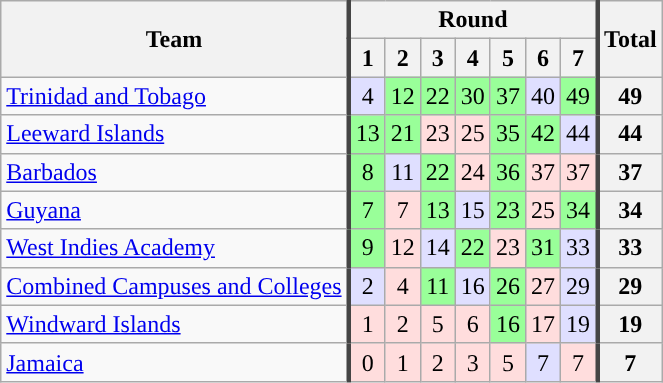<table class="wikitable">
<tr>
<th rowspan="2" style="border-right: 3px solid #454545">Team</th>
<th colspan="7">Round</th>
<th rowspan="2" style="border-left: 3px solid #454545">Total</th>
</tr>
<tr>
<th>1</th>
<th>2</th>
<th>3</th>
<th>4</th>
<th>5</th>
<th>6</th>
<th>7</th>
</tr>
<tr align="center">
<td style="border-right: 3px solid #454545" align="left"><a href='#'>Trinidad and Tobago</a></td>
<td style="background: #DFDFFF">4</td>
<td style="background: #99FF99">12</td>
<td style="background: #99FF99">22</td>
<td style="background: #99FF99">30</td>
<td style="background: #99FF99">37</td>
<td style="background: #DFDFFF">40</td>
<td style="background: #99FF99">49</td>
<th style="border-left: 3px solid #454545">49</th>
</tr>
<tr align="center">
<td style="border-right: 3px solid #454545" align="left"><a href='#'>Leeward Islands</a></td>
<td style="background: #99FF99">13</td>
<td style="background: #99FF99">21</td>
<td style="background: #FFDDDD">23</td>
<td style="background: #FFDDDD">25</td>
<td style="background: #99FF99">35</td>
<td style="background: #99FF99">42</td>
<td style="background: #DFDFFF">44</td>
<th style="border-left: 3px solid #454545">44</th>
</tr>
<tr align="center">
<td style="border-right: 3px solid #454545" align="left"><a href='#'>Barbados</a></td>
<td style="background: #99FF99">8</td>
<td style="background: #DFDFFF">11</td>
<td style="background: #99FF99">22</td>
<td style="background: #FFDDDD">24</td>
<td style="background: #99FF99">36</td>
<td style="background: #FFDDDD">37</td>
<td style="background: #FFDDDD">37</td>
<th style="border-left: 3px solid #454545">37</th>
</tr>
<tr align="center">
<td style="border-right: 3px solid #454545" align="left"><a href='#'>Guyana</a></td>
<td style="background: #99FF99">7</td>
<td style="background: #FFDDDD">7</td>
<td style="background: #99FF99">13</td>
<td style="background: #DFDFFF">15</td>
<td style="background: #99FF99">23</td>
<td style="background: #FFDDDD">25</td>
<td style="background: #99FF99">34</td>
<th style="border-left: 3px solid #454545">34</th>
</tr>
<tr align="center">
<td style="border-right: 3px solid #454545" align="left"><a href='#'>West Indies Academy</a></td>
<td style="background: #99FF99">9</td>
<td style="background: #FFDDDD">12</td>
<td style="background: #DFDFFF">14</td>
<td style="background: #99FF99">22</td>
<td style="background: #FFDDDD">23</td>
<td style="background: #99FF99">31</td>
<td style="background: #DFDFFF">33</td>
<th style="border-left: 3px solid #454545">33</th>
</tr>
<tr align="center">
<td style="border-right: 3px solid #454545" align="left"><a href='#'>Combined Campuses and Colleges</a></td>
<td style="background: #DFDFFF">2</td>
<td style="background: #FFDDDD">4</td>
<td style="background: #99FF99">11</td>
<td style="background: #DFDFFF">16</td>
<td style="background: #99FF99">26</td>
<td style="background: #FFDDDD">27</td>
<td style="background: #DFDFFF">29</td>
<th style="border-left: 3px solid #454545">29</th>
</tr>
<tr align="center">
<td style="border-right: 3px solid #454545" align="left"><a href='#'>Windward Islands</a></td>
<td style="background: #FFDDDD">1</td>
<td style="background: #FFDDDD">2</td>
<td style="background: #FFDDDD">5</td>
<td style="background: #FFDDDD">6</td>
<td style="background: #99FF99">16</td>
<td style="background: #FFDDDD">17</td>
<td style="background: #DFDFFF">19</td>
<th style="border-left: 3px solid #454545">19</th>
</tr>
<tr align="center">
<td style="border-right: 3px solid #454545" align="left"><a href='#'>Jamaica</a></td>
<td style="background: #FFDDDD">0</td>
<td style="background: #FFDDDD">1</td>
<td style="background: #FFDDDD">2</td>
<td style="background: #FFDDDD">3</td>
<td style="background: #FFDDDD">5</td>
<td style="background: #DFDFFF">7</td>
<td style="background: #FFDDDD">7</td>
<th style="border-left: 3px solid #454545">7</th>
</tr>
</table>
